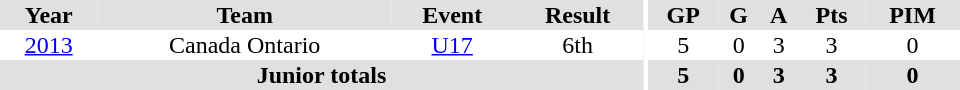<table border="0" cellpadding="1" cellspacing="0" ID="Table3" style="text-align:center; width:40em">
<tr ALIGN="center" bgcolor="#e0e0e0">
<th>Year</th>
<th>Team</th>
<th>Event</th>
<th>Result</th>
<th rowspan="99" bgcolor="#ffffff"></th>
<th>GP</th>
<th>G</th>
<th>A</th>
<th>Pts</th>
<th>PIM</th>
</tr>
<tr>
<td><a href='#'>2013</a></td>
<td>Canada Ontario</td>
<td><a href='#'>U17</a></td>
<td>6th</td>
<td>5</td>
<td>0</td>
<td>3</td>
<td>3</td>
<td>0</td>
</tr>
<tr bgcolor="#e0e0e0">
<th colspan="4">Junior totals</th>
<th>5</th>
<th>0</th>
<th>3</th>
<th>3</th>
<th>0</th>
</tr>
</table>
